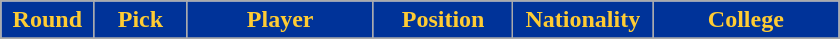<table class="wikitable sortable sortable">
<tr>
<th style="background:#003399; color:#FFCC33" width="10%">Round</th>
<th style="background:#003399; color:#FFCC33" width="10%">Pick</th>
<th style="background:#003399; color:#FFCC33" width="20%">Player</th>
<th style="background:#003399; color:#FFCC33" width="15%">Position</th>
<th style="background:#003399; color:#FFCC33" width="15%">Nationality</th>
<th style="background:#003399; color:#FFCC33" width="20%">College</th>
</tr>
<tr>
</tr>
</table>
